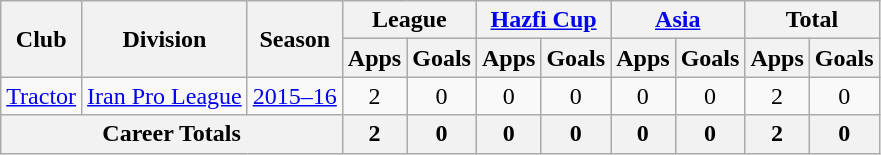<table class="wikitable" style="text-align: center;">
<tr>
<th rowspan="2">Club</th>
<th rowspan="2">Division</th>
<th rowspan="2">Season</th>
<th colspan="2">League</th>
<th colspan="2"><a href='#'>Hazfi Cup</a></th>
<th colspan="2"><a href='#'>Asia</a></th>
<th colspan="2">Total</th>
</tr>
<tr>
<th>Apps</th>
<th>Goals</th>
<th>Apps</th>
<th>Goals</th>
<th>Apps</th>
<th>Goals</th>
<th>Apps</th>
<th>Goals</th>
</tr>
<tr>
<td><a href='#'>Tractor</a></td>
<td><a href='#'>Iran Pro League</a></td>
<td><a href='#'>2015–16</a></td>
<td>2</td>
<td>0</td>
<td>0</td>
<td>0</td>
<td>0</td>
<td>0</td>
<td>2</td>
<td>0</td>
</tr>
<tr>
<th colspan=3>Career Totals</th>
<th>2</th>
<th>0</th>
<th>0</th>
<th>0</th>
<th>0</th>
<th>0</th>
<th>2</th>
<th>0</th>
</tr>
</table>
